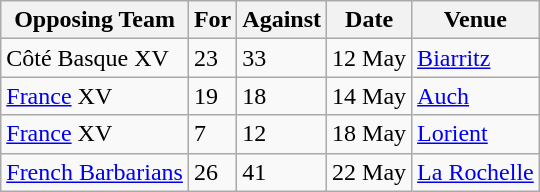<table class="wikitable">
<tr>
<th>Opposing Team</th>
<th>For</th>
<th>Against</th>
<th>Date</th>
<th>Venue</th>
</tr>
<tr>
<td>Côté Basque XV</td>
<td>23</td>
<td>33</td>
<td>12 May</td>
<td><a href='#'>Biarritz</a></td>
</tr>
<tr>
<td><a href='#'>France</a> XV</td>
<td>19</td>
<td>18</td>
<td>14 May</td>
<td><a href='#'>Auch</a></td>
</tr>
<tr>
<td><a href='#'>France</a> XV</td>
<td>7</td>
<td>12</td>
<td>18 May</td>
<td><a href='#'>Lorient</a></td>
</tr>
<tr>
<td><a href='#'>French Barbarians</a></td>
<td>26</td>
<td>41</td>
<td>22 May</td>
<td><a href='#'>La Rochelle</a></td>
</tr>
</table>
